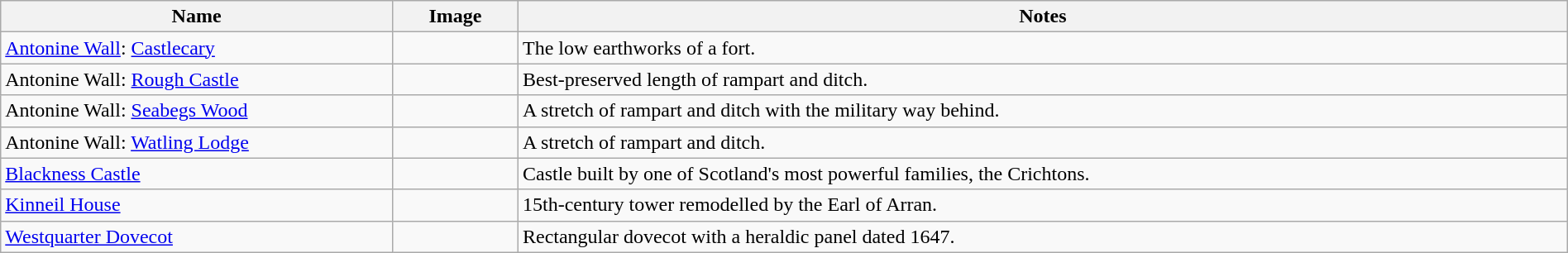<table class="wikitable" width="100%">
<tr>
<th width="25%">Name<br></th>
<th width="94px">Image</th>
<th>Notes</th>
</tr>
<tr>
<td><a href='#'>Antonine Wall</a>: <a href='#'>Castlecary</a></td>
<td></td>
<td>The low earthworks of a fort.</td>
</tr>
<tr>
<td>Antonine Wall: <a href='#'>Rough Castle</a></td>
<td></td>
<td>Best-preserved length of rampart and ditch.</td>
</tr>
<tr>
<td>Antonine Wall: <a href='#'>Seabegs Wood</a></td>
<td></td>
<td>A stretch of rampart and ditch with the military way behind.</td>
</tr>
<tr>
<td>Antonine Wall: <a href='#'>Watling Lodge</a></td>
<td></td>
<td>A stretch of rampart and ditch.</td>
</tr>
<tr>
<td><a href='#'>Blackness Castle</a></td>
<td></td>
<td>Castle built by one of Scotland's most powerful families, the Crichtons.</td>
</tr>
<tr>
<td><a href='#'>Kinneil House</a></td>
<td></td>
<td>15th-century tower remodelled by the Earl of Arran.</td>
</tr>
<tr>
<td><a href='#'>Westquarter Dovecot</a></td>
<td></td>
<td>Rectangular dovecot with a heraldic panel dated 1647.</td>
</tr>
</table>
